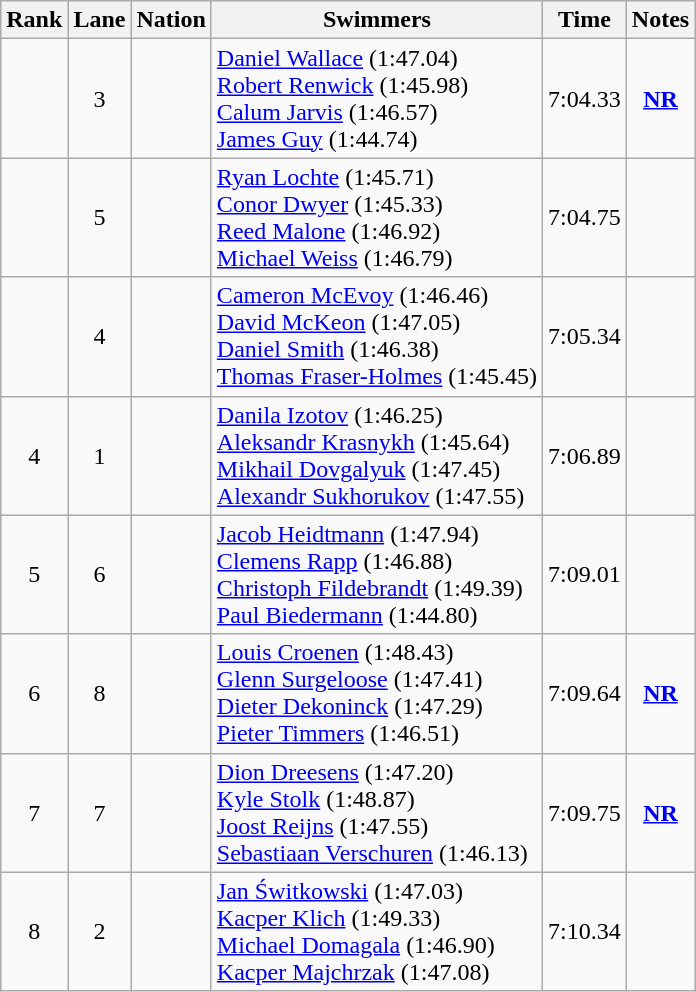<table class="wikitable sortable" style="text-align:center">
<tr>
<th>Rank</th>
<th>Lane</th>
<th>Nation</th>
<th>Swimmers</th>
<th>Time</th>
<th>Notes</th>
</tr>
<tr>
<td></td>
<td>3</td>
<td align=left></td>
<td align=left><a href='#'>Daniel Wallace</a> (1:47.04)<br><a href='#'>Robert Renwick</a> (1:45.98)<br><a href='#'>Calum Jarvis</a> (1:46.57)<br><a href='#'>James Guy</a> (1:44.74)</td>
<td>7:04.33</td>
<td><a href='#'><strong>NR</strong></a></td>
</tr>
<tr>
<td></td>
<td>5</td>
<td align=left></td>
<td align=left><a href='#'>Ryan Lochte</a> (1:45.71)<br><a href='#'>Conor Dwyer</a> (1:45.33)<br><a href='#'>Reed Malone</a> (1:46.92)<br><a href='#'>Michael Weiss</a>  (1:46.79)</td>
<td>7:04.75</td>
<td></td>
</tr>
<tr>
<td></td>
<td>4</td>
<td align=left></td>
<td align=left><a href='#'>Cameron McEvoy</a> (1:46.46)<br><a href='#'>David McKeon</a> (1:47.05)<br><a href='#'>Daniel Smith</a> (1:46.38)<br><a href='#'>Thomas Fraser-Holmes</a> (1:45.45)</td>
<td>7:05.34</td>
<td></td>
</tr>
<tr>
<td>4</td>
<td>1</td>
<td align=left></td>
<td align=left><a href='#'>Danila Izotov</a> (1:46.25)<br><a href='#'>Aleksandr Krasnykh</a> (1:45.64)<br><a href='#'>Mikhail Dovgalyuk</a> (1:47.45)<br><a href='#'>Alexandr Sukhorukov</a> (1:47.55)</td>
<td>7:06.89</td>
<td></td>
</tr>
<tr>
<td>5</td>
<td>6</td>
<td align=left></td>
<td align=left><a href='#'>Jacob Heidtmann</a> (1:47.94)<br><a href='#'>Clemens Rapp</a> (1:46.88)<br><a href='#'>Christoph Fildebrandt</a> (1:49.39)<br><a href='#'>Paul Biedermann</a> (1:44.80)</td>
<td>7:09.01</td>
<td></td>
</tr>
<tr>
<td>6</td>
<td>8</td>
<td align=left></td>
<td align=left><a href='#'>Louis Croenen</a> (1:48.43)<br><a href='#'>Glenn Surgeloose</a> (1:47.41)<br><a href='#'>Dieter Dekoninck</a> (1:47.29)<br><a href='#'>Pieter Timmers</a> (1:46.51)</td>
<td>7:09.64</td>
<td><a href='#'><strong>NR</strong></a></td>
</tr>
<tr>
<td>7</td>
<td>7</td>
<td align=left></td>
<td align=left><a href='#'>Dion Dreesens</a> (1:47.20)<br><a href='#'>Kyle Stolk</a> (1:48.87)<br><a href='#'>Joost Reijns</a> (1:47.55)<br><a href='#'>Sebastiaan Verschuren</a> (1:46.13)</td>
<td>7:09.75</td>
<td><a href='#'><strong>NR</strong></a></td>
</tr>
<tr>
<td>8</td>
<td>2</td>
<td align=left></td>
<td align=left><a href='#'>Jan Świtkowski</a> (1:47.03)<br><a href='#'>Kacper Klich</a> (1:49.33)<br><a href='#'>Michael Domagala</a> (1:46.90)<br><a href='#'>Kacper Majchrzak</a> (1:47.08)</td>
<td>7:10.34</td>
<td></td>
</tr>
</table>
